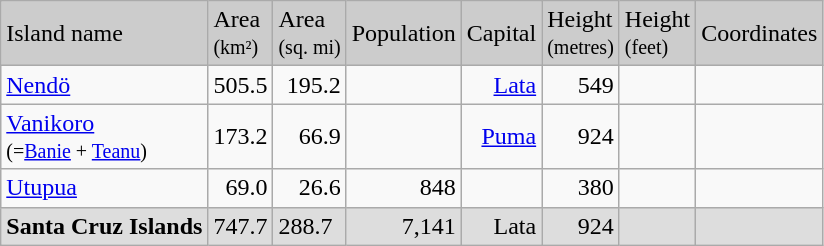<table class="wikitable sortable">
<tr style="background:#CCCCCC;">
<td>Island name</td>
<td>Area<br><small>(km²)</small></td>
<td>Area<br><small>(sq. mi)</small></td>
<td>Population</td>
<td>Capital</td>
<td>Height<br><small>(metres)</small></td>
<td>Height<br><small>(feet)</small></td>
<td>Coordinates</td>
</tr>
<tr>
<td><a href='#'>Nendö</a></td>
<td align="right">505.5</td>
<td align="right">195.2</td>
<td align="right"></td>
<td align="right"><a href='#'>Lata</a></td>
<td align="right">549</td>
<td align="right"></td>
<td></td>
</tr>
<tr>
<td><a href='#'>Vanikoro</a><br><small>(=<a href='#'>Banie</a> + <a href='#'>Teanu</a>)</small></td>
<td align="right">173.2</td>
<td align="right">66.9</td>
<td align="right"></td>
<td align="right"><a href='#'>Puma</a></td>
<td align="right">924</td>
<td align="right"></td>
<td></td>
</tr>
<tr>
<td><a href='#'>Utupua</a></td>
<td align="right">69.0</td>
<td align="right">26.6</td>
<td align="right">848</td>
<td></td>
<td align="right">380</td>
<td align="right"></td>
<td></td>
</tr>
<tr style="background: #DDDDDD;" class="sortbottom">
<td><strong>Santa Cruz Islands</strong></td>
<td align="right">747.7</td>
<td>288.7</td>
<td align="right">7,141</td>
<td align="right">Lata</td>
<td align="right">924</td>
<td align="right"></td>
<td></td>
</tr>
</table>
